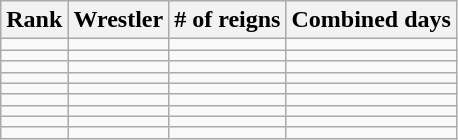<table class="wikitable sortable" style="text-align:center;">
<tr>
<th>Rank</th>
<th>Wrestler</th>
<th># of reigns</th>
<th>Combined days</th>
</tr>
<tr>
<td></td>
<td align="left"></td>
<td></td>
<td></td>
</tr>
<tr>
<td></td>
<td align="left"></td>
<td></td>
<td></td>
</tr>
<tr>
<td></td>
<td align="left"></td>
<td></td>
<td></td>
</tr>
<tr>
<td></td>
<td align="left"></td>
<td></td>
<td></td>
</tr>
<tr>
<td></td>
<td align="left"></td>
<td></td>
<td></td>
</tr>
<tr>
<td></td>
<td align="left"></td>
<td></td>
<td></td>
</tr>
<tr>
<td></td>
<td align="left"></td>
<td></td>
<td></td>
</tr>
<tr>
<td></td>
<td align="left"></td>
<td></td>
<td></td>
</tr>
<tr>
<td></td>
<td align="left"></td>
<td></td>
<td></td>
</tr>
</table>
